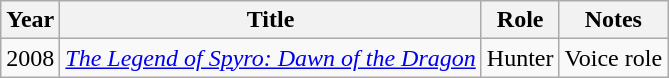<table class="wikitable sortable">
<tr>
<th>Year</th>
<th>Title</th>
<th>Role</th>
<th>Notes</th>
</tr>
<tr>
<td>2008</td>
<td><em><a href='#'>The Legend of Spyro: Dawn of the Dragon</a></em></td>
<td>Hunter</td>
<td>Voice role</td>
</tr>
</table>
